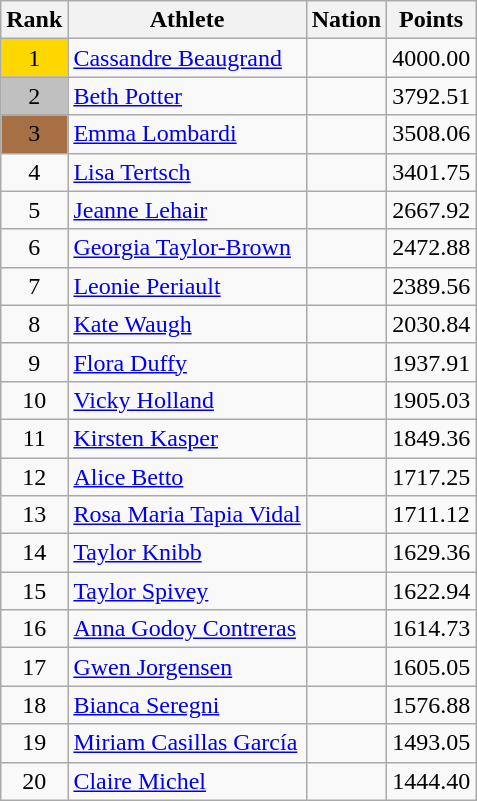<table class="wikitable sortable" style="text-align:center">
<tr>
<th>Rank</th>
<th>Athlete</th>
<th>Nation</th>
<th>Points</th>
</tr>
<tr>
<td bgcolor=gold>1</td>
<td align=left><a href='#'>Cassandre Beaugrand</a></td>
<td align=left></td>
<td>4000.00</td>
</tr>
<tr>
<td bgcolor=silver>2</td>
<td align=left><a href='#'>Beth Potter</a></td>
<td align=left></td>
<td>3792.51</td>
</tr>
<tr>
<td bgcolor=A77044>3</td>
<td align=left><a href='#'>Emma Lombardi</a></td>
<td align=left></td>
<td>3508.06</td>
</tr>
<tr>
<td>4</td>
<td align=left><a href='#'>Lisa Tertsch</a></td>
<td align=left></td>
<td>3401.75</td>
</tr>
<tr>
<td>5</td>
<td align=left><a href='#'>Jeanne Lehair</a></td>
<td align=left></td>
<td>2667.92</td>
</tr>
<tr>
<td>6</td>
<td align=left><a href='#'>Georgia Taylor-Brown</a></td>
<td align=left></td>
<td>2472.88</td>
</tr>
<tr>
<td>7</td>
<td align=left><a href='#'>Leonie Periault</a></td>
<td align=left></td>
<td>2389.56</td>
</tr>
<tr>
<td>8</td>
<td align=left><a href='#'>Kate Waugh</a></td>
<td align=left></td>
<td>2030.84</td>
</tr>
<tr>
<td>9</td>
<td align=left><a href='#'>Flora Duffy</a></td>
<td align=left></td>
<td>1937.91</td>
</tr>
<tr>
<td>10</td>
<td align=left><a href='#'>Vicky Holland</a></td>
<td align=left></td>
<td>1905.03</td>
</tr>
<tr>
<td>11</td>
<td align=left><a href='#'>Kirsten Kasper</a></td>
<td align=left></td>
<td>1849.36</td>
</tr>
<tr>
<td>12</td>
<td align=left><a href='#'>Alice Betto</a></td>
<td align=left></td>
<td>1717.25</td>
</tr>
<tr>
<td>13</td>
<td align=left><a href='#'>Rosa Maria Tapia Vidal</a></td>
<td align=left></td>
<td>1711.12</td>
</tr>
<tr>
<td>14</td>
<td align=left><a href='#'>Taylor Knibb</a></td>
<td align=left></td>
<td>1629.36</td>
</tr>
<tr>
<td>15</td>
<td align=left><a href='#'>Taylor Spivey</a></td>
<td align=left></td>
<td>1622.94</td>
</tr>
<tr>
<td>16</td>
<td align=left><a href='#'>Anna Godoy Contreras</a></td>
<td align=left></td>
<td>1614.73</td>
</tr>
<tr>
<td>17</td>
<td align=left><a href='#'>Gwen Jorgensen</a></td>
<td align=left></td>
<td>1605.05</td>
</tr>
<tr>
<td>18</td>
<td align=left><a href='#'>Bianca Seregni</a></td>
<td align=left></td>
<td>1576.88</td>
</tr>
<tr>
<td>19</td>
<td align=left><a href='#'>Miriam Casillas García</a></td>
<td align=left></td>
<td>1493.05</td>
</tr>
<tr>
<td>20</td>
<td align=left><a href='#'>Claire Michel</a></td>
<td align=left></td>
<td>1444.40</td>
</tr>
</table>
